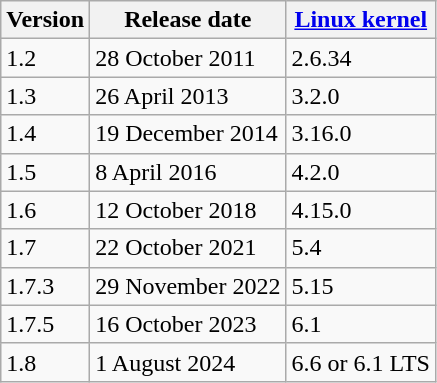<table class="wikitable">
<tr>
<th>Version</th>
<th>Release date</th>
<th><a href='#'>Linux kernel</a></th>
</tr>
<tr>
<td>1.2</td>
<td>28 October 2011</td>
<td>2.6.34</td>
</tr>
<tr>
<td>1.3</td>
<td>26 April 2013</td>
<td>3.2.0</td>
</tr>
<tr>
<td>1.4</td>
<td>19 December 2014</td>
<td>3.16.0</td>
</tr>
<tr>
<td>1.5</td>
<td>8 April 2016</td>
<td>4.2.0</td>
</tr>
<tr>
<td>1.6</td>
<td>12 October 2018</td>
<td>4.15.0</td>
</tr>
<tr>
<td>1.7</td>
<td>22 October 2021</td>
<td>5.4</td>
</tr>
<tr>
<td>1.7.3</td>
<td>29 November 2022</td>
<td>5.15</td>
</tr>
<tr>
<td>1.7.5</td>
<td>16 October 2023</td>
<td>6.1</td>
</tr>
<tr>
<td>1.8</td>
<td>1 August 2024</td>
<td>6.6 or 6.1 LTS</td>
</tr>
</table>
